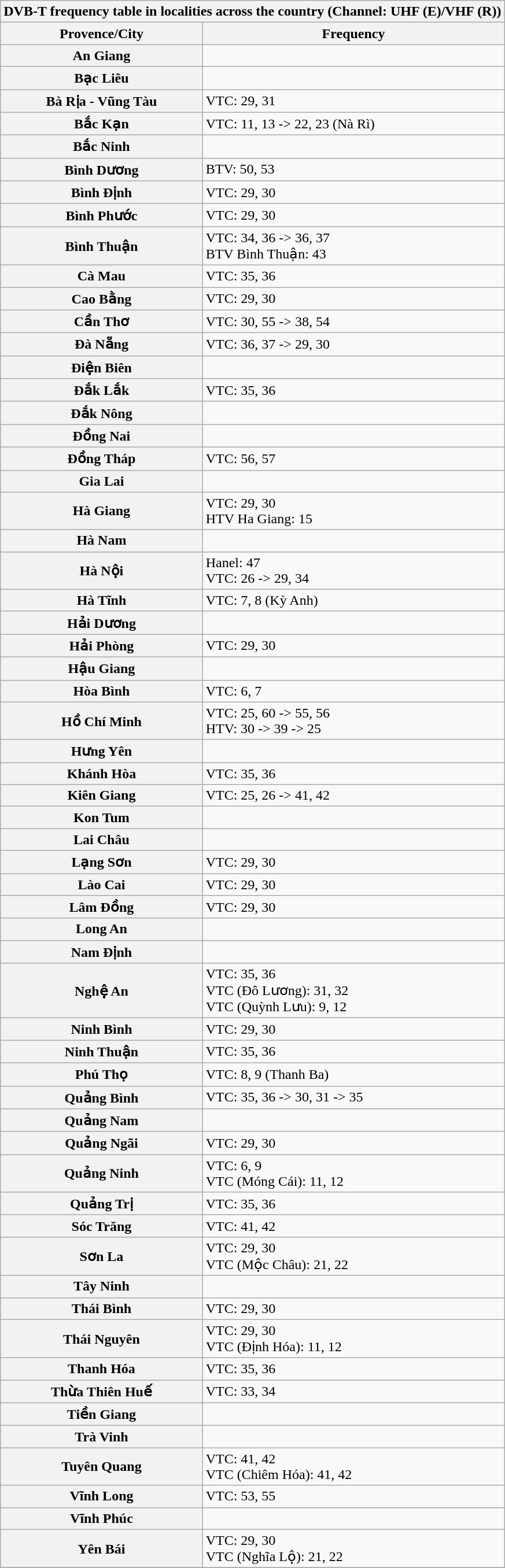<table class="wikitable mw-collapsible mw-collapsed">
<tr>
<th colspan="2">DVB-T frequency table in localities across the country (Channel: UHF (E)/VHF (R))</th>
</tr>
<tr>
<th>Provence/City</th>
<th>Frequency</th>
</tr>
<tr>
<th>An Giang</th>
<td></td>
</tr>
<tr>
<th>Bạc Liêu</th>
<td></td>
</tr>
<tr>
<th>Bà Rịa - Vũng Tàu</th>
<td>VTC: 29, 31</td>
</tr>
<tr>
<th>Bắc Kạn</th>
<td>VTC: 11, 13 -> 22, 23 (Nà Rì)</td>
</tr>
<tr>
<th>Bắc Ninh</th>
<td></td>
</tr>
<tr>
<th>Bình Dương</th>
<td>BTV: 50, 53</td>
</tr>
<tr>
<th>Bình Định</th>
<td>VTC: 29, 30</td>
</tr>
<tr>
<th>Bình Phước</th>
<td>VTC: 29, 30</td>
</tr>
<tr>
<th>Bình Thuận</th>
<td>VTC: 34, 36 -> 36, 37 <br> BTV Bình Thuận: 43</td>
</tr>
<tr>
<th>Cà Mau</th>
<td>VTC: 35, 36</td>
</tr>
<tr>
<th>Cao Bằng</th>
<td>VTC: 29, 30</td>
</tr>
<tr>
<th>Cần Thơ</th>
<td>VTC: 30, 55 -> 38, 54</td>
</tr>
<tr>
<th>Đà Nẵng</th>
<td>VTC: 36, 37 -> 29, 30</td>
</tr>
<tr>
<th>Điện Biên</th>
<td></td>
</tr>
<tr>
<th>Đắk Lắk</th>
<td>VTC: 35, 36</td>
</tr>
<tr>
<th>Đắk Nông</th>
<td></td>
</tr>
<tr>
<th>Đồng Nai</th>
<td></td>
</tr>
<tr>
<th>Đồng Tháp</th>
<td>VTC: 56, 57</td>
</tr>
<tr>
<th>Gia Lai</th>
<td></td>
</tr>
<tr>
<th>Hà Giang</th>
<td>VTC: 29, 30 <br> HTV Ha Giang: 15</td>
</tr>
<tr>
<th>Hà Nam</th>
<td></td>
</tr>
<tr>
<th>Hà Nội</th>
<td>Hanel: 47 <br> VTC: 26 -> 29, 34</td>
</tr>
<tr>
<th>Hà Tĩnh</th>
<td>VTC: 7, 8 (Kỳ Anh)</td>
</tr>
<tr>
<th>Hải Dương</th>
<td></td>
</tr>
<tr>
<th>Hải Phòng</th>
<td>VTC: 29, 30</td>
</tr>
<tr>
<th>Hậu Giang</th>
<td></td>
</tr>
<tr>
<th>Hòa Bình</th>
<td>VTC: 6, 7</td>
</tr>
<tr>
<th>Hồ Chí Minh</th>
<td>VTC: 25, 60 -> 55, 56 <br> HTV: 30 -> 39 -> 25</td>
</tr>
<tr>
<th>Hưng Yên</th>
<td></td>
</tr>
<tr>
<th>Khánh Hòa</th>
<td>VTC: 35, 36</td>
</tr>
<tr>
<th>Kiên Giang</th>
<td>VTC: 25, 26 -> 41, 42</td>
</tr>
<tr>
<th>Kon Tum</th>
<td></td>
</tr>
<tr>
<th>Lai Châu</th>
<td></td>
</tr>
<tr>
<th>Lạng Sơn</th>
<td>VTC: 29, 30</td>
</tr>
<tr>
<th>Lào Cai</th>
<td>VTC: 29, 30</td>
</tr>
<tr>
<th>Lâm Đồng</th>
<td>VTC: 29, 30</td>
</tr>
<tr>
<th>Long An</th>
<td></td>
</tr>
<tr>
<th>Nam Định</th>
<td></td>
</tr>
<tr>
<th>Nghệ An</th>
<td>VTC: 35, 36 <br> VTC (Đô Lương): 31, 32 <br> VTC (Quỳnh Lưu): 9, 12</td>
</tr>
<tr>
<th>Ninh Bình</th>
<td>VTC: 29, 30</td>
</tr>
<tr>
<th>Ninh Thuận</th>
<td>VTC: 35, 36</td>
</tr>
<tr>
<th>Phú Thọ</th>
<td>VTC: 8, 9 (Thanh Ba)</td>
</tr>
<tr>
<th>Quảng Bình</th>
<td>VTC: 35, 36 -> 30, 31 -> 35</td>
</tr>
<tr>
<th>Quảng Nam</th>
<td></td>
</tr>
<tr>
<th>Quảng Ngãi</th>
<td>VTC: 29, 30</td>
</tr>
<tr>
<th>Quảng Ninh</th>
<td>VTC: 6, 9 <br> VTC (Móng Cái): 11, 12</td>
</tr>
<tr>
<th>Quảng Trị</th>
<td>VTC: 35, 36</td>
</tr>
<tr>
<th>Sóc Trăng</th>
<td>VTC: 41, 42</td>
</tr>
<tr>
<th>Sơn La</th>
<td>VTC: 29, 30 <br> VTC (Mộc Châu): 21, 22</td>
</tr>
<tr>
<th>Tây Ninh</th>
<td></td>
</tr>
<tr>
<th>Thái Bình</th>
<td>VTC: 29, 30</td>
</tr>
<tr>
<th>Thái Nguyên</th>
<td>VTC: 29, 30 <br> VTC (Định Hóa): 11, 12</td>
</tr>
<tr>
<th>Thanh Hóa</th>
<td>VTC: 35, 36</td>
</tr>
<tr>
<th>Thừa Thiên Huế</th>
<td>VTC: 33, 34</td>
</tr>
<tr>
<th>Tiền Giang</th>
<td></td>
</tr>
<tr>
<th>Trà Vinh</th>
<td></td>
</tr>
<tr>
<th>Tuyên Quang</th>
<td>VTC: 41, 42 <br> VTC (Chiêm Hóa): 41, 42</td>
</tr>
<tr>
<th>Vĩnh Long</th>
<td>VTC: 53, 55</td>
</tr>
<tr>
<th>Vĩnh Phúc</th>
<td></td>
</tr>
<tr>
<th>Yên Bái</th>
<td>VTC: 29, 30 <br> VTC (Nghĩa Lộ): 21, 22</td>
</tr>
<tr>
</tr>
</table>
